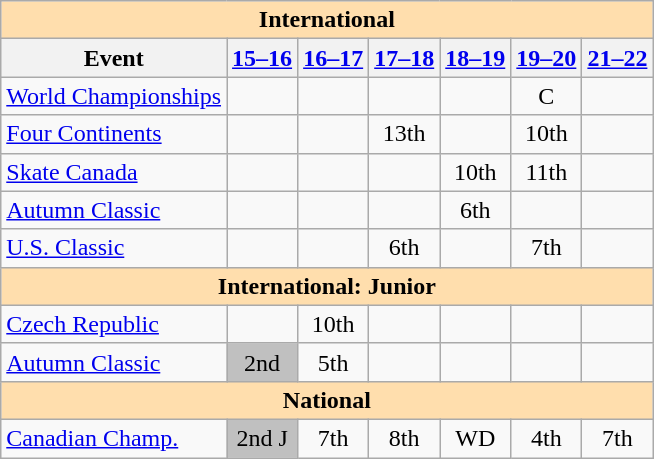<table class="wikitable" style="text-align:center">
<tr>
<th colspan="7" style="background-color: #ffdead; " align="center">International</th>
</tr>
<tr>
<th>Event</th>
<th><a href='#'>15–16</a></th>
<th><a href='#'>16–17</a></th>
<th><a href='#'>17–18</a></th>
<th><a href='#'>18–19</a></th>
<th><a href='#'>19–20</a></th>
<th><a href='#'>21–22</a></th>
</tr>
<tr>
<td><a href='#'>World Championships</a></td>
<td></td>
<td></td>
<td></td>
<td></td>
<td>C</td>
<td></td>
</tr>
<tr>
<td align="left"><a href='#'>Four Continents</a></td>
<td></td>
<td></td>
<td>13th</td>
<td></td>
<td>10th</td>
<td></td>
</tr>
<tr>
<td align="left"> <a href='#'>Skate Canada</a></td>
<td></td>
<td></td>
<td></td>
<td>10th</td>
<td>11th</td>
<td></td>
</tr>
<tr>
<td align="left"> <a href='#'>Autumn Classic</a></td>
<td></td>
<td></td>
<td></td>
<td>6th</td>
<td></td>
<td></td>
</tr>
<tr>
<td align="left"> <a href='#'>U.S. Classic</a></td>
<td></td>
<td></td>
<td>6th</td>
<td></td>
<td>7th</td>
<td></td>
</tr>
<tr>
<th colspan="7" style="background-color: #ffdead; " align="center">International: Junior</th>
</tr>
<tr>
<td align="left"> <a href='#'>Czech Republic</a></td>
<td></td>
<td>10th</td>
<td></td>
<td></td>
<td></td>
<td></td>
</tr>
<tr>
<td align="left"><a href='#'>Autumn Classic</a></td>
<td bgcolor="silver">2nd</td>
<td>5th</td>
<td></td>
<td></td>
<td></td>
<td></td>
</tr>
<tr>
<th colspan="7" style="background-color: #ffdead; " align="center">National</th>
</tr>
<tr>
<td align="left"><a href='#'>Canadian Champ.</a></td>
<td bgcolor="silver">2nd J</td>
<td>7th</td>
<td>8th</td>
<td>WD</td>
<td>4th</td>
<td>7th</td>
</tr>
</table>
